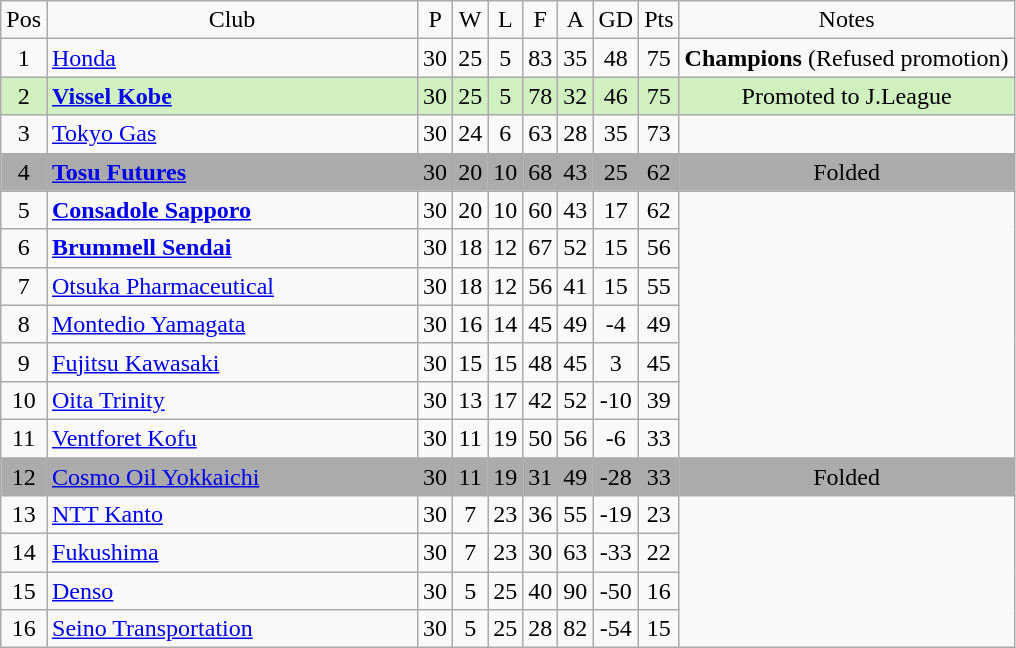<table class="wikitable" style="text-align:center;">
<tr>
<td>Pos</td>
<td style="width:15em">Club</td>
<td>P</td>
<td>W</td>
<td>L</td>
<td>F</td>
<td>A</td>
<td>GD</td>
<td>Pts</td>
<td>Notes</td>
</tr>
<tr>
<td>1</td>
<td align="left"><a href='#'>Honda</a></td>
<td>30</td>
<td>25</td>
<td>5</td>
<td>83</td>
<td>35</td>
<td>48</td>
<td>75</td>
<td><strong>Champions</strong> (Refused promotion)</td>
</tr>
<tr bgcolor="#D0F0C0">
<td>2</td>
<td align="left"><strong><a href='#'>Vissel Kobe</a></strong></td>
<td>30</td>
<td>25</td>
<td>5</td>
<td>78</td>
<td>32</td>
<td>46</td>
<td>75</td>
<td>Promoted to J.League</td>
</tr>
<tr>
<td>3</td>
<td align="left"><a href='#'>Tokyo Gas</a></td>
<td>30</td>
<td>24</td>
<td>6</td>
<td>63</td>
<td>28</td>
<td>35</td>
<td>73</td>
</tr>
<tr bgcolor="#ababab">
<td>4</td>
<td align="left"><strong><a href='#'>Tosu Futures</a></strong></td>
<td>30</td>
<td>20</td>
<td>10</td>
<td>68</td>
<td>43</td>
<td>25</td>
<td>62</td>
<td>Folded</td>
</tr>
<tr>
<td>5</td>
<td align="left"><strong><a href='#'>Consadole Sapporo</a></strong></td>
<td>30</td>
<td>20</td>
<td>10</td>
<td>60</td>
<td>43</td>
<td>17</td>
<td>62</td>
</tr>
<tr>
<td>6</td>
<td align="left"><strong><a href='#'>Brummell Sendai</a></strong></td>
<td>30</td>
<td>18</td>
<td>12</td>
<td>67</td>
<td>52</td>
<td>15</td>
<td>56</td>
</tr>
<tr>
<td>7</td>
<td align="left"><a href='#'>Otsuka Pharmaceutical</a></td>
<td>30</td>
<td>18</td>
<td>12</td>
<td>56</td>
<td>41</td>
<td>15</td>
<td>55</td>
</tr>
<tr>
<td>8</td>
<td align="left"><a href='#'>Montedio Yamagata</a></td>
<td>30</td>
<td>16</td>
<td>14</td>
<td>45</td>
<td>49</td>
<td>-4</td>
<td>49</td>
</tr>
<tr>
<td>9</td>
<td align="left"><a href='#'>Fujitsu Kawasaki</a></td>
<td>30</td>
<td>15</td>
<td>15</td>
<td>48</td>
<td>45</td>
<td>3</td>
<td>45</td>
</tr>
<tr>
<td>10</td>
<td align="left"><a href='#'>Oita Trinity</a></td>
<td>30</td>
<td>13</td>
<td>17</td>
<td>42</td>
<td>52</td>
<td>-10</td>
<td>39</td>
</tr>
<tr>
<td>11</td>
<td align="left"><a href='#'>Ventforet Kofu</a></td>
<td>30</td>
<td>11</td>
<td>19</td>
<td>50</td>
<td>56</td>
<td>-6</td>
<td>33</td>
</tr>
<tr bgcolor="#ababab">
<td>12</td>
<td align="left"><a href='#'>Cosmo Oil Yokkaichi</a></td>
<td>30</td>
<td>11</td>
<td>19</td>
<td>31</td>
<td>49</td>
<td>-28</td>
<td>33</td>
<td>Folded</td>
</tr>
<tr>
<td>13</td>
<td align="left"><a href='#'>NTT Kanto</a></td>
<td>30</td>
<td>7</td>
<td>23</td>
<td>36</td>
<td>55</td>
<td>-19</td>
<td>23</td>
</tr>
<tr>
<td>14</td>
<td align="left"><a href='#'>Fukushima</a></td>
<td>30</td>
<td>7</td>
<td>23</td>
<td>30</td>
<td>63</td>
<td>-33</td>
<td>22</td>
</tr>
<tr>
<td>15</td>
<td align="left"><a href='#'>Denso</a></td>
<td>30</td>
<td>5</td>
<td>25</td>
<td>40</td>
<td>90</td>
<td>-50</td>
<td>16</td>
</tr>
<tr>
<td>16</td>
<td align="left"><a href='#'>Seino Transportation</a></td>
<td>30</td>
<td>5</td>
<td>25</td>
<td>28</td>
<td>82</td>
<td>-54</td>
<td>15</td>
</tr>
</table>
